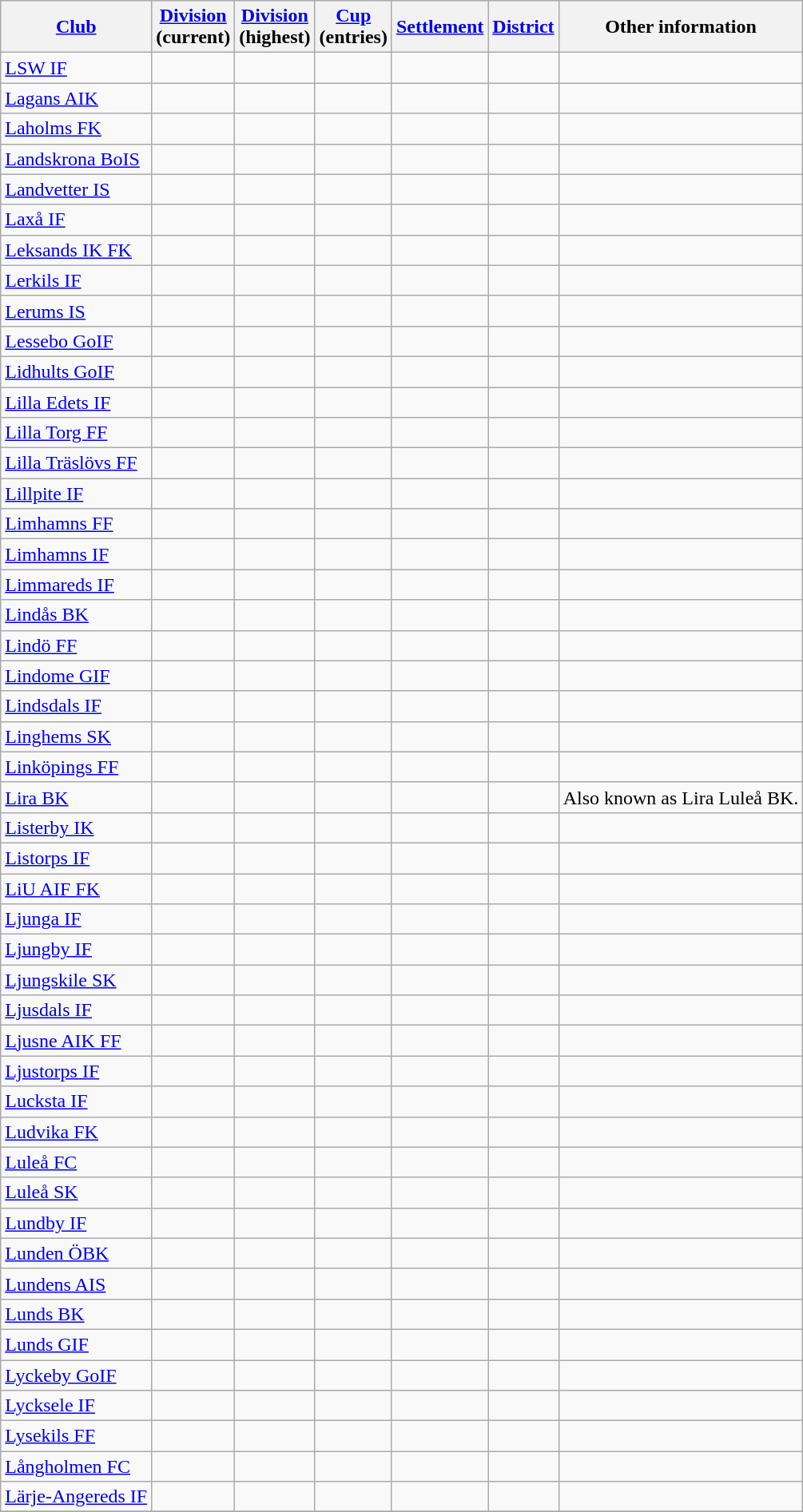<table class="wikitable" style="text-align:left">
<tr>
<th style= width="180px"><a href='#'>Club</a></th>
<th style= width="80px"><a href='#'>Division</a><br> (current)</th>
<th style= width="80px"><a href='#'>Division</a><br> (highest)</th>
<th style= width="60px"><a href='#'>Cup</a><br> (entries)</th>
<th style= width="110px"><a href='#'>Settlement</a></th>
<th style= width="110px"><a href='#'>District</a></th>
<th style= width="230px">Other information</th>
</tr>
<tr>
<td><a href='#'>LSW IF</a></td>
<td></td>
<td></td>
<td></td>
<td></td>
<td></td>
<td></td>
</tr>
<tr>
<td><a href='#'>Lagans AIK</a></td>
<td></td>
<td></td>
<td></td>
<td></td>
<td></td>
<td></td>
</tr>
<tr>
<td><a href='#'>Laholms FK</a></td>
<td></td>
<td></td>
<td></td>
<td></td>
<td></td>
<td></td>
</tr>
<tr>
<td><a href='#'>Landskrona BoIS</a></td>
<td></td>
<td></td>
<td></td>
<td></td>
<td></td>
<td></td>
</tr>
<tr>
<td><a href='#'>Landvetter IS</a></td>
<td></td>
<td></td>
<td></td>
<td></td>
<td></td>
<td></td>
</tr>
<tr>
<td><a href='#'>Laxå IF</a></td>
<td></td>
<td></td>
<td></td>
<td></td>
<td></td>
<td></td>
</tr>
<tr>
<td><a href='#'>Leksands IK FK</a></td>
<td></td>
<td></td>
<td></td>
<td></td>
<td></td>
<td></td>
</tr>
<tr>
<td><a href='#'>Lerkils IF</a></td>
<td></td>
<td></td>
<td></td>
<td></td>
<td></td>
<td></td>
</tr>
<tr>
<td><a href='#'>Lerums IS</a></td>
<td></td>
<td></td>
<td></td>
<td></td>
<td></td>
<td></td>
</tr>
<tr>
<td><a href='#'>Lessebo GoIF</a></td>
<td></td>
<td></td>
<td></td>
<td></td>
<td></td>
<td></td>
</tr>
<tr>
<td><a href='#'>Lidhults GoIF</a></td>
<td></td>
<td></td>
<td></td>
<td></td>
<td></td>
<td></td>
</tr>
<tr>
<td><a href='#'>Lilla Edets IF</a></td>
<td></td>
<td></td>
<td></td>
<td></td>
<td></td>
<td></td>
</tr>
<tr>
<td><a href='#'>Lilla Torg FF</a></td>
<td></td>
<td></td>
<td></td>
<td></td>
<td></td>
<td></td>
</tr>
<tr>
<td><a href='#'>Lilla Träslövs FF</a></td>
<td></td>
<td></td>
<td></td>
<td></td>
<td></td>
<td></td>
</tr>
<tr>
<td><a href='#'>Lillpite IF</a></td>
<td></td>
<td></td>
<td></td>
<td></td>
<td></td>
<td></td>
</tr>
<tr>
<td><a href='#'>Limhamns FF</a></td>
<td></td>
<td></td>
<td></td>
<td></td>
<td></td>
<td></td>
</tr>
<tr>
<td><a href='#'>Limhamns IF</a></td>
<td></td>
<td></td>
<td></td>
<td></td>
<td></td>
<td></td>
</tr>
<tr>
<td><a href='#'>Limmareds IF</a></td>
<td></td>
<td></td>
<td></td>
<td></td>
<td></td>
<td></td>
</tr>
<tr>
<td><a href='#'>Lindås BK</a></td>
<td></td>
<td></td>
<td></td>
<td></td>
<td></td>
<td></td>
</tr>
<tr>
<td><a href='#'>Lindö FF</a></td>
<td></td>
<td></td>
<td></td>
<td></td>
<td></td>
<td></td>
</tr>
<tr>
<td><a href='#'>Lindome GIF</a></td>
<td></td>
<td></td>
<td></td>
<td></td>
<td></td>
<td></td>
</tr>
<tr>
<td><a href='#'>Lindsdals IF</a></td>
<td></td>
<td></td>
<td></td>
<td></td>
<td></td>
<td></td>
</tr>
<tr>
<td><a href='#'>Linghems SK</a></td>
<td></td>
<td></td>
<td></td>
<td></td>
<td></td>
<td></td>
</tr>
<tr>
<td><a href='#'>Linköpings FF</a></td>
<td></td>
<td></td>
<td></td>
<td></td>
<td></td>
<td></td>
</tr>
<tr>
<td><a href='#'>Lira BK</a></td>
<td></td>
<td></td>
<td></td>
<td></td>
<td></td>
<td>Also known as Lira Luleå BK.</td>
</tr>
<tr>
<td><a href='#'>Listerby IK</a></td>
<td></td>
<td></td>
<td></td>
<td></td>
<td></td>
<td></td>
</tr>
<tr>
<td><a href='#'>Listorps IF</a></td>
<td></td>
<td></td>
<td></td>
<td></td>
<td></td>
<td></td>
</tr>
<tr>
<td><a href='#'>LiU AIF FK</a></td>
<td></td>
<td></td>
<td></td>
<td></td>
<td></td>
<td></td>
</tr>
<tr>
<td><a href='#'>Ljunga IF</a></td>
<td></td>
<td></td>
<td></td>
<td></td>
<td></td>
<td></td>
</tr>
<tr>
<td><a href='#'>Ljungby IF</a></td>
<td></td>
<td></td>
<td></td>
<td></td>
<td></td>
<td></td>
</tr>
<tr>
<td><a href='#'>Ljungskile SK</a></td>
<td></td>
<td></td>
<td></td>
<td></td>
<td></td>
<td></td>
</tr>
<tr>
<td><a href='#'>Ljusdals IF</a></td>
<td></td>
<td></td>
<td></td>
<td></td>
<td></td>
<td></td>
</tr>
<tr>
<td><a href='#'>Ljusne AIK FF</a></td>
<td></td>
<td></td>
<td></td>
<td></td>
<td></td>
<td></td>
</tr>
<tr>
<td><a href='#'>Ljustorps IF</a></td>
<td></td>
<td></td>
<td></td>
<td></td>
<td></td>
<td></td>
</tr>
<tr>
<td><a href='#'>Lucksta IF</a></td>
<td></td>
<td></td>
<td></td>
<td></td>
<td></td>
<td></td>
</tr>
<tr>
<td><a href='#'>Ludvika FK</a></td>
<td></td>
<td></td>
<td></td>
<td></td>
<td></td>
<td></td>
</tr>
<tr>
<td><a href='#'>Luleå FC</a></td>
<td></td>
<td></td>
<td></td>
<td></td>
<td></td>
<td></td>
</tr>
<tr>
<td><a href='#'>Luleå SK</a></td>
<td></td>
<td></td>
<td></td>
<td></td>
<td></td>
<td></td>
</tr>
<tr>
<td><a href='#'>Lundby IF</a></td>
<td></td>
<td></td>
<td></td>
<td></td>
<td></td>
<td></td>
</tr>
<tr>
<td><a href='#'>Lunden ÖBK</a></td>
<td></td>
<td></td>
<td></td>
<td></td>
<td></td>
<td></td>
</tr>
<tr>
<td><a href='#'>Lundens AIS</a></td>
<td></td>
<td></td>
<td></td>
<td></td>
<td></td>
<td></td>
</tr>
<tr>
<td><a href='#'>Lunds BK</a></td>
<td></td>
<td></td>
<td></td>
<td></td>
<td></td>
<td></td>
</tr>
<tr>
<td><a href='#'>Lunds GIF</a></td>
<td></td>
<td></td>
<td></td>
<td></td>
<td></td>
<td></td>
</tr>
<tr>
<td><a href='#'>Lyckeby GoIF</a></td>
<td></td>
<td></td>
<td></td>
<td></td>
<td></td>
<td></td>
</tr>
<tr>
<td><a href='#'>Lycksele IF</a></td>
<td></td>
<td></td>
<td></td>
<td></td>
<td></td>
<td></td>
</tr>
<tr>
<td><a href='#'>Lysekils FF</a></td>
<td></td>
<td></td>
<td></td>
<td></td>
<td></td>
<td></td>
</tr>
<tr>
<td><a href='#'>Långholmen FC</a></td>
<td></td>
<td></td>
<td></td>
<td></td>
<td></td>
<td></td>
</tr>
<tr>
<td><a href='#'>Lärje-Angereds IF</a></td>
<td></td>
<td></td>
<td></td>
<td></td>
<td></td>
<td></td>
</tr>
<tr>
</tr>
</table>
